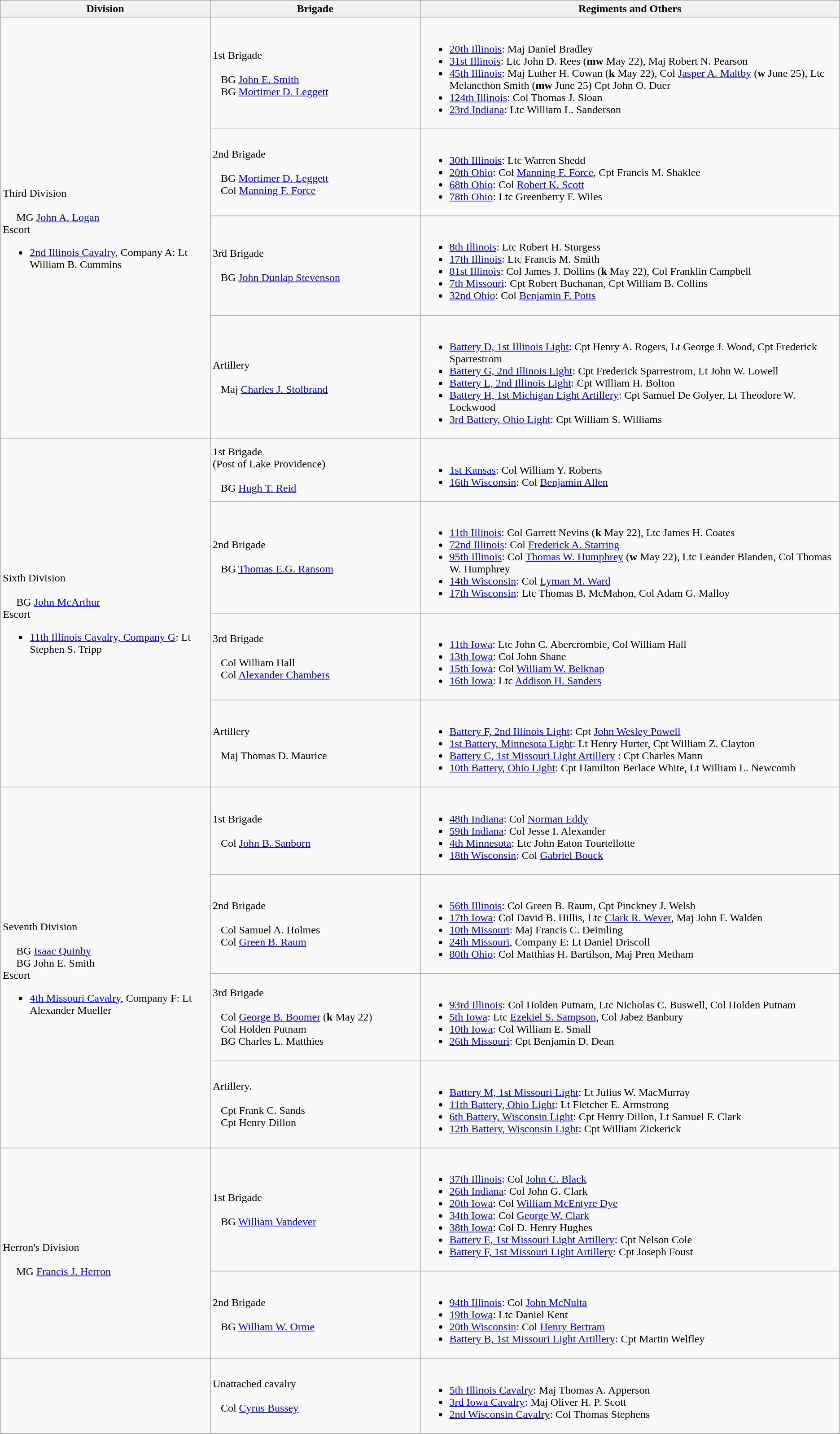<table class="wikitable">
<tr>
<th width=25%>Division</th>
<th width=25%>Brigade</th>
<th>Regiments and Others</th>
</tr>
<tr>
<td rowspan=4><br>Third Division<br><br>    
MG <a href='#'>John A. Logan</a><br>Escort<ul><li><a href='#'>2nd Illinois Cavalry</a>, Company A: Lt William B. Cummins</li></ul></td>
<td>1st Brigade<br><br>  
BG <a href='#'>John E. Smith</a>
<br>  
BG <a href='#'>Mortimer D. Leggett</a></td>
<td><br><ul><li><a href='#'>20th Illinois</a>: Maj Daniel Bradley</li><li><a href='#'>31st Illinois</a>: Ltc John D. Rees (<strong>mw</strong> May 22), Maj Robert N. Pearson</li><li><a href='#'>45th Illinois</a>: Maj Luther H. Cowan (<strong>k</strong> May 22), Col <a href='#'>Jasper A. Maltby</a> (<strong>w</strong> June 25), Ltc Melancthon Smith (<strong>mw</strong> June 25) Cpt John O. Duer</li><li><a href='#'>124th Illinois</a>: Col Thomas J. Sloan</li><li><a href='#'>23rd Indiana</a>: Ltc William L. Sanderson</li></ul></td>
</tr>
<tr>
<td>2nd Brigade<br><br>  
BG <a href='#'>Mortimer D. Leggett</a> 
<br>  
Col <a href='#'>Manning F. Force</a></td>
<td><br><ul><li><a href='#'>30th Illinois</a>: Ltc Warren Shedd</li><li><a href='#'>20th Ohio</a>: Col <a href='#'>Manning F. Force</a>, Cpt Francis M. Shaklee</li><li><a href='#'>68th Ohio</a>: Col <a href='#'>Robert K. Scott</a></li><li><a href='#'>78th Ohio</a>: Ltc Greenberry F. Wiles</li></ul></td>
</tr>
<tr>
<td>3rd Brigade<br><br>  
BG <a href='#'>John Dunlap Stevenson</a></td>
<td><br><ul><li><a href='#'>8th Illinois</a>: Ltc Robert H. Sturgess</li><li><a href='#'>17th Illinois</a>: Ltc Francis M. Smith</li><li><a href='#'>81st Illinois</a>: Col James J. Dollins (<strong>k</strong> May 22), Col Franklin Campbell</li><li><a href='#'>7th Missouri</a>: Cpt Robert Buchanan, Cpt William B. Collins</li><li><a href='#'>32nd Ohio</a>: Col <a href='#'>Benjamin F. Potts</a></li></ul></td>
</tr>
<tr>
<td>Artillery<br><br>  
Maj <a href='#'>Charles J. Stolbrand</a></td>
<td><br><ul><li><a href='#'>Battery D, 1st Illinois Light</a>: Cpt Henry A. Rogers, Lt George J. Wood, Cpt Frederick Sparrestrom</li><li><a href='#'>Battery G, 2nd Illinois Light</a>: Cpt Frederick Sparrestrom, Lt John W. Lowell</li><li><a href='#'>Battery L, 2nd Illinois Light</a>: Cpt William H. Bolton</li><li><a href='#'>Battery H, 1st Michigan Light Artillery</a>: Cpt Samuel De Golyer, Lt Theodore W. Lockwood</li><li><a href='#'>3rd Battery, Ohio Light</a>: Cpt William S. Williams</li></ul></td>
</tr>
<tr>
<td rowspan=4><br>Sixth Division<br><br>    
BG <a href='#'>John McArthur</a><br>Escort<ul><li><a href='#'>11th Illinois Cavalry, Company G</a>: Lt Stephen S. Tripp</li></ul></td>
<td>1st Brigade<br>(Post of Lake Providence)<br><br>  
BG <a href='#'>Hugh T. Reid</a></td>
<td><br><ul><li><a href='#'>1st Kansas</a>: Col William Y. Roberts</li><li><a href='#'>16th Wisconsin</a>: Col <a href='#'>Benjamin Allen</a></li></ul></td>
</tr>
<tr>
<td>2nd Brigade<br><br>  
BG <a href='#'>Thomas E.G. Ransom</a></td>
<td><br><ul><li><a href='#'>11th Illinois</a>: Col Garrett Nevins (<strong>k</strong> May 22), Ltc James H. Coates</li><li><a href='#'>72nd Illinois</a>: Col <a href='#'>Frederick A. Starring</a></li><li><a href='#'>95th Illinois</a>: Col <a href='#'>Thomas W. Humphrey</a> (<strong>w</strong> May 22), Ltc Leander Blanden, Col Thomas W. Humphrey</li><li><a href='#'>14th Wisconsin</a>: Col <a href='#'>Lyman M. Ward</a></li><li><a href='#'>17th Wisconsin</a>: Ltc Thomas B. McMahon, Col Adam G. Malloy</li></ul></td>
</tr>
<tr>
<td>3rd Brigade<br><br>  
Col William Hall
<br>  
Col <a href='#'>Alexander Chambers</a></td>
<td><br><ul><li><a href='#'>11th Iowa</a>: Ltc John C. Abercrombie, Col William Hall</li><li><a href='#'>13th Iowa</a>: Col John Shane</li><li><a href='#'>15th Iowa</a>: Col <a href='#'>William W. Belknap</a></li><li><a href='#'>16th Iowa</a>: Ltc <a href='#'>Addison H. Sanders</a></li></ul></td>
</tr>
<tr>
<td>Artillery<br><br>  
Maj Thomas D. Maurice</td>
<td><br><ul><li><a href='#'>Battery F, 2nd Illinois Light</a>: Cpt <a href='#'>John Wesley Powell</a></li><li><a href='#'>1st Battery, Minnesota Light</a>: Lt Henry Hurter, Cpt William Z. Clayton</li><li><a href='#'>Battery C, 1st Missouri Light Artillery</a> : Cpt Charles Mann</li><li><a href='#'>10th Battery, Ohio Light</a>: Cpt Hamilton Berlace White, Lt William L. Newcomb</li></ul></td>
</tr>
<tr>
<td rowspan=4><br>Seventh Division<br><br>    
BG <a href='#'>Isaac Quinby</a>
<br>    
BG John E. Smith<br>Escort<ul><li><a href='#'>4th Missouri Cavalry</a>, Company F: Lt Alexander Mueller</li></ul></td>
<td>1st Brigade<br><br>  
Col <a href='#'>John B. Sanborn</a></td>
<td><br><ul><li><a href='#'>48th Indiana</a>: Col <a href='#'>Norman Eddy</a></li><li><a href='#'>59th Indiana</a>: Col Jesse I. Alexander</li><li><a href='#'>4th Minnesota</a>: Ltc John Eaton Tourtellotte</li><li><a href='#'>18th Wisconsin</a>: Col <a href='#'>Gabriel Bouck</a></li></ul></td>
</tr>
<tr>
<td>2nd Brigade<br><br>  
Col Samuel A. Holmes
<br>  
Col <a href='#'>Green B. Raum</a></td>
<td><br><ul><li><a href='#'>56th Illinois</a>: Col Green B. Raum, Cpt Pinckney J. Welsh</li><li><a href='#'>17th Iowa</a>: Col David B. Hillis, Ltc <a href='#'>Clark R. Wever</a>, Maj John F. Walden</li><li><a href='#'>10th Missouri</a>: Maj Francis C. Deimling</li><li><a href='#'>24th Missouri</a>, Company E: Lt Daniel Driscoll</li><li><a href='#'>80th Ohio</a>: Col Matthias H. Bartilson, Maj Pren Metham</li></ul></td>
</tr>
<tr>
<td>3rd Brigade<br><br>  
Col <a href='#'>George B. Boomer</a> (<strong>k</strong> May 22)
<br>  
Col Holden Putnam
<br>  
BG Charles L. Matthies</td>
<td><br><ul><li><a href='#'>93rd Illinois</a>: Col Holden Putnam, Ltc Nicholas C. Buswell, Col Holden Putnam</li><li><a href='#'>5th Iowa</a>: Ltc <a href='#'>Ezekiel S. Sampson</a>, Col Jabez Banbury</li><li><a href='#'>10th Iowa</a>: Col William E. Small</li><li><a href='#'>26th Missouri</a>: Cpt Benjamin D. Dean</li></ul></td>
</tr>
<tr>
<td>Artillery.<br><br>  
Cpt Frank C. Sands
<br>  
Cpt Henry Dillon</td>
<td><br><ul><li><a href='#'>Battery M, 1st Missouri Light</a>: Lt Julius W. MacMurray</li><li><a href='#'>11th Battery, Ohio Light</a>: Lt Fletcher E. Armstrong</li><li><a href='#'>6th Battery, Wisconsin Light</a>: Cpt Henry Dillon, Lt Samuel F. Clark</li><li><a href='#'>12th Battery, Wisconsin Light</a>: Cpt William Zickerick</li></ul></td>
</tr>
<tr>
<td rowspan=2><br>Herron's Division<br><br>    
MG <a href='#'>Francis J. Herron</a></td>
<td>1st Brigade<br><br>  
BG <a href='#'>William Vandever</a></td>
<td><br><ul><li><a href='#'>37th Illinois</a>: Col <a href='#'>John C. Black</a></li><li><a href='#'>26th Indiana</a>: Col John G. Clark</li><li><a href='#'>20th Iowa</a>: Col <a href='#'>William McEntyre Dye</a></li><li><a href='#'>34th Iowa</a>: Col <a href='#'>George W. Clark</a></li><li><a href='#'>38th Iowa</a>: Col D. Henry Hughes</li><li><a href='#'>Battery E, 1st Missouri Light Artillery</a>: Cpt Nelson Cole</li><li><a href='#'>Battery F, 1st Missouri Light Artillery</a>: Cpt Joseph Foust</li></ul></td>
</tr>
<tr>
<td>2nd Brigade<br><br>  
BG <a href='#'>William W. Orme</a></td>
<td><br><ul><li><a href='#'>94th Illinois</a>: Col <a href='#'>John McNulta</a></li><li><a href='#'>19th Iowa</a>: Ltc Daniel Kent</li><li><a href='#'>20th Wisconsin</a>: Col <a href='#'>Henry Bertram</a></li><li><a href='#'>Battery B, 1st Missouri Light Artillery</a>: Cpt Martin Welfley</li></ul></td>
</tr>
<tr>
<td></td>
<td>Unattached cavalry<br><br>  
Col <a href='#'>Cyrus Bussey</a></td>
<td><br><ul><li><a href='#'>5th Illinois Cavalry</a>: Maj Thomas A. Apperson</li><li><a href='#'>3rd Iowa Cavalry</a>: Maj Oliver H. P. Scott</li><li><a href='#'>2nd Wisconsin Cavalry</a>: Col Thomas Stephens</li></ul></td>
</tr>
</table>
